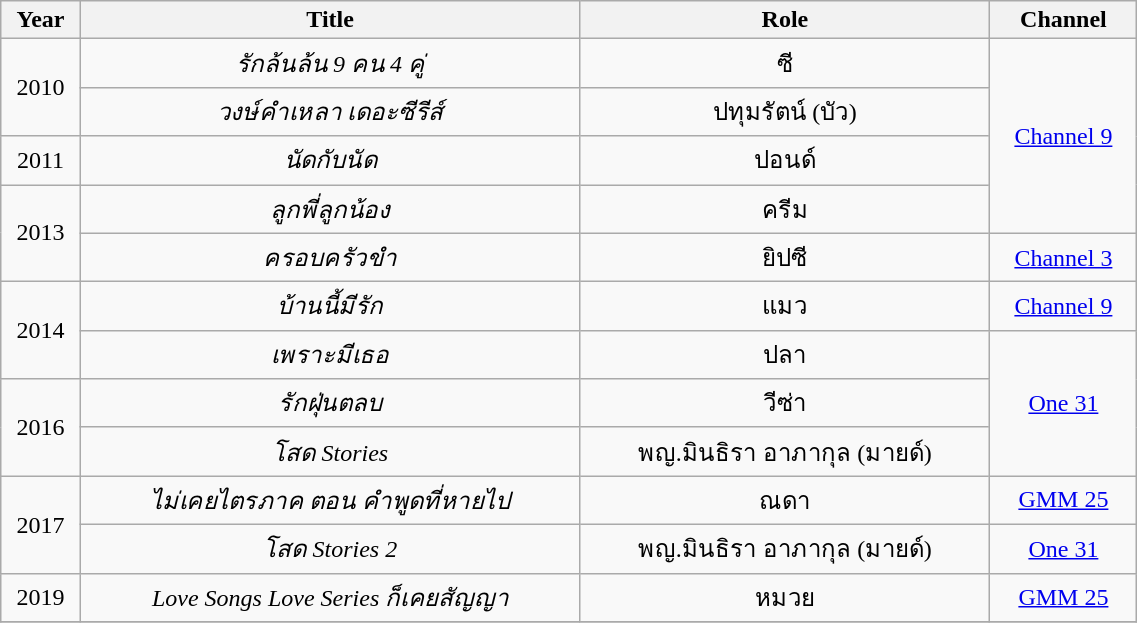<table class="wikitable" width = 60%>
<tr>
<th>Year</th>
<th>Title</th>
<th>Role</th>
<th>Channel</th>
</tr>
<tr>
<td rowspan = "2" align = "center">2010</td>
<td align="center"><em> รักล้นล้น 9 คน 4 คู่</em></td>
<td align="center">ซี</td>
<td rowspan="4"align = "center"><a href='#'>Channel 9</a></td>
</tr>
<tr>
<td align="center"><em>วงษ์คำเหลา เดอะซีรีส์  </em></td>
<td align="center">ปทุมรัตน์ (บัว)</td>
</tr>
<tr>
<td rowspan = "1" align = "center">2011</td>
<td align="center"><em> นัดกับนัด</em></td>
<td align="center">ปอนด์</td>
</tr>
<tr>
<td rowspan = "2" align = "center">2013</td>
<td align="center"><em>ลูกพี่ลูกน้อง </em></td>
<td align="center">ครีม</td>
</tr>
<tr>
<td align="center"><em>ครอบครัวขำ </em></td>
<td align="center">ยิปซี</td>
<td rowspan="1"align = "center"><a href='#'>Channel 3</a></td>
</tr>
<tr>
<td rowspan = "2" align = "center">2014</td>
<td align="center"><em>บ้านนี้มีรัก </em></td>
<td align="center">แมว</td>
<td rowspan="1"align = "center"><a href='#'>Channel 9</a></td>
</tr>
<tr>
<td align="center"><em>เพราะมีเธอ </em></td>
<td align="center">ปลา</td>
<td rowspan="3"align = "center"><a href='#'>One 31</a></td>
</tr>
<tr>
<td rowspan = "2" align = "center">2016</td>
<td align="center"><em>รักฝุ่นตลบ</em></td>
<td align="center">วีซ่า</td>
</tr>
<tr>
<td align="center"><em>โสด Stories</em></td>
<td align="center">พญ.มินธิรา อาภากุล (มายด์)</td>
</tr>
<tr>
<td rowspan = "2" align = "center">2017</td>
<td align="center"><em>ไม่เคยไตรภาค ตอน คำพูดที่หายไป</em></td>
<td align="center">ณดา</td>
<td rowspan="1"align = "center"><a href='#'>GMM 25</a></td>
</tr>
<tr>
<td align="center"><em>โสด Stories 2</em></td>
<td align="center">พญ.มินธิรา อาภากุล (มายด์)</td>
<td rowspan="1"align = "center"><a href='#'>One 31</a></td>
</tr>
<tr>
<td rowspan = "1" align = "center">2019</td>
<td align="center"><em> Love Songs Love Series ก็เคยสัญญา</em></td>
<td align="center">หมวย</td>
<td rowspan="1"align = "center"><a href='#'>GMM 25</a></td>
</tr>
<tr>
</tr>
</table>
